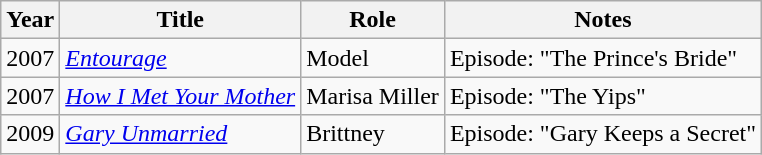<table class = "wikitable sortable">
<tr>
<th>Year</th>
<th>Title</th>
<th>Role</th>
<th class = "unsortable">Notes</th>
</tr>
<tr>
<td>2007</td>
<td><em><a href='#'>Entourage</a></em></td>
<td>Model</td>
<td>Episode: "The Prince's Bride"</td>
</tr>
<tr>
<td>2007</td>
<td><em><a href='#'>How I Met Your Mother</a></em></td>
<td>Marisa Miller</td>
<td>Episode: "The Yips"</td>
</tr>
<tr>
<td>2009</td>
<td><em><a href='#'>Gary Unmarried</a></em></td>
<td>Brittney</td>
<td>Episode: "Gary Keeps a Secret"</td>
</tr>
</table>
